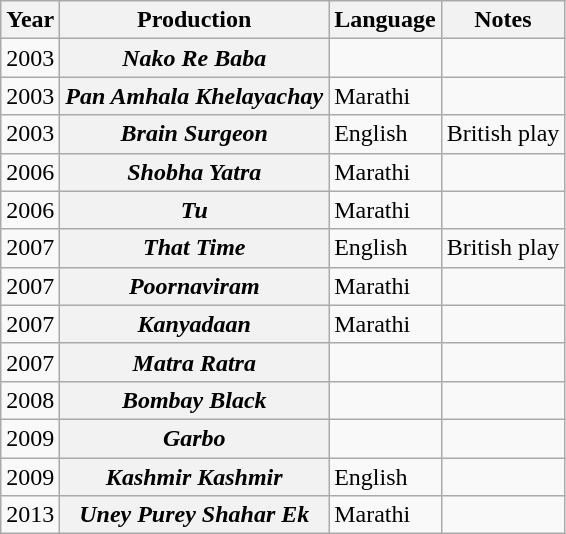<table class="wikitable plainrowheaders sortable" style="margin-right: 0;">
<tr>
<th scope="col">Year</th>
<th scope="col">Production</th>
<th scope="col">Language</th>
<th scope="col" class="unsortable">Notes</th>
</tr>
<tr>
<td>2003</td>
<th scope=row><em>Nako Re Baba</em></th>
<td></td>
<td></td>
</tr>
<tr>
<td>2003</td>
<th scope=row><em>Pan Amhala Khelayachay</em></th>
<td>Marathi</td>
<td></td>
</tr>
<tr>
<td>2003</td>
<th scope=row><em>Brain Surgeon</em></th>
<td>English</td>
<td>British play</td>
</tr>
<tr>
<td>2006</td>
<th scope=row><em>Shobha Yatra</em></th>
<td>Marathi</td>
<td></td>
</tr>
<tr>
<td>2006</td>
<th scope=row><em>Tu</em></th>
<td>Marathi</td>
<td></td>
</tr>
<tr>
<td>2007</td>
<th scope=row><em>That Time</em></th>
<td>English</td>
<td>British play</td>
</tr>
<tr>
<td>2007</td>
<th scope=row><em>Poornaviram</em></th>
<td>Marathi</td>
<td></td>
</tr>
<tr>
<td>2007</td>
<th scope=row><em>Kanyadaan</em></th>
<td>Marathi</td>
<td></td>
</tr>
<tr>
<td>2007</td>
<th scope=row><em>Matra Ratra</em></th>
<td></td>
<td></td>
</tr>
<tr>
<td>2008</td>
<th scope=row><em>Bombay Black</em></th>
<td></td>
<td></td>
</tr>
<tr>
<td>2009</td>
<th scope=row><em>Garbo</em></th>
<td></td>
<td></td>
</tr>
<tr>
<td>2009</td>
<th scope=row><em>Kashmir Kashmir</em></th>
<td>English</td>
<td></td>
</tr>
<tr>
<td>2013</td>
<th scope=row><em>Uney Purey Shahar Ek</em></th>
<td>Marathi</td>
<td></td>
</tr>
</table>
